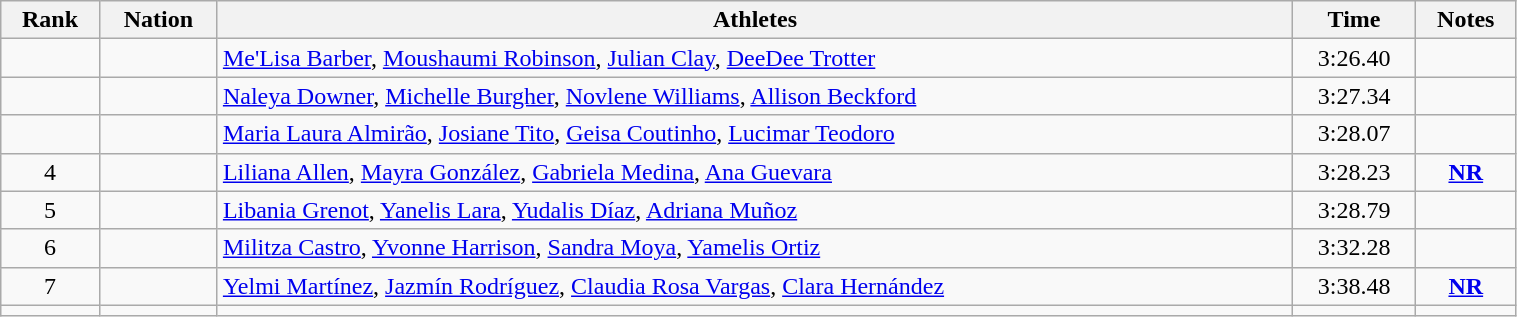<table class="wikitable sortable" width=80% style="text-align:center;">
<tr>
<th>Rank</th>
<th>Nation</th>
<th>Athletes</th>
<th>Time</th>
<th>Notes</th>
</tr>
<tr>
<td></td>
<td align=left></td>
<td align=left><a href='#'>Me'Lisa Barber</a>, <a href='#'>Moushaumi Robinson</a>, <a href='#'>Julian Clay</a>, <a href='#'>DeeDee Trotter</a></td>
<td>3:26.40</td>
<td></td>
</tr>
<tr>
<td></td>
<td align=left></td>
<td align=left><a href='#'>Naleya Downer</a>, <a href='#'>Michelle Burgher</a>, <a href='#'>Novlene Williams</a>, <a href='#'>Allison Beckford</a></td>
<td>3:27.34</td>
<td></td>
</tr>
<tr>
<td></td>
<td align=left></td>
<td align=left><a href='#'>Maria Laura Almirão</a>, <a href='#'>Josiane Tito</a>, <a href='#'>Geisa Coutinho</a>, <a href='#'>Lucimar Teodoro</a></td>
<td>3:28.07</td>
<td></td>
</tr>
<tr>
<td>4</td>
<td align=left></td>
<td align=left><a href='#'>Liliana Allen</a>, <a href='#'>Mayra González</a>, <a href='#'>Gabriela Medina</a>, <a href='#'>Ana Guevara</a></td>
<td>3:28.23</td>
<td><strong><a href='#'>NR</a></strong></td>
</tr>
<tr>
<td>5</td>
<td align=left></td>
<td align=left><a href='#'>Libania Grenot</a>, <a href='#'>Yanelis Lara</a>, <a href='#'>Yudalis Díaz</a>, <a href='#'>Adriana Muñoz</a></td>
<td>3:28.79</td>
<td></td>
</tr>
<tr>
<td>6</td>
<td align=left></td>
<td align=left><a href='#'>Militza Castro</a>, <a href='#'>Yvonne Harrison</a>, <a href='#'>Sandra Moya</a>, <a href='#'>Yamelis Ortiz</a></td>
<td>3:32.28</td>
<td></td>
</tr>
<tr>
<td>7</td>
<td align=left></td>
<td align=left><a href='#'>Yelmi Martínez</a>, <a href='#'>Jazmín Rodríguez</a>, <a href='#'>Claudia Rosa Vargas</a>, <a href='#'>Clara Hernández</a></td>
<td>3:38.48</td>
<td><strong><a href='#'>NR</a></strong></td>
</tr>
<tr>
<td></td>
<td align=left></td>
<td align=left></td>
<td></td>
<td></td>
</tr>
</table>
